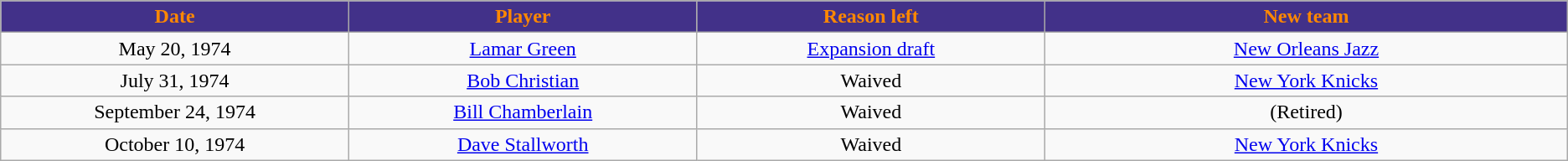<table class="wikitable sortable sortable">
<tr>
<th style="background:#423189; color:#FF8800" width="10%">Date</th>
<th style="background:#423189; color:#FF8800" width="10%">Player</th>
<th style="background:#423189; color:#FF8800" width="10%">Reason left</th>
<th style="background:#423189; color:#FF8800" width="15%">New team</th>
</tr>
<tr style="text-align: center">
<td>May 20, 1974</td>
<td><a href='#'>Lamar Green</a></td>
<td><a href='#'>Expansion draft</a></td>
<td><a href='#'>New Orleans Jazz</a></td>
</tr>
<tr style="text-align: center">
<td>July 31, 1974</td>
<td><a href='#'>Bob Christian</a></td>
<td>Waived</td>
<td><a href='#'>New York Knicks</a></td>
</tr>
<tr style="text-align: center">
<td>September 24, 1974</td>
<td><a href='#'>Bill Chamberlain</a></td>
<td>Waived</td>
<td> (Retired)</td>
</tr>
<tr style="text-align: center">
<td>October 10, 1974</td>
<td><a href='#'>Dave Stallworth</a></td>
<td>Waived</td>
<td><a href='#'>New York Knicks</a></td>
</tr>
</table>
